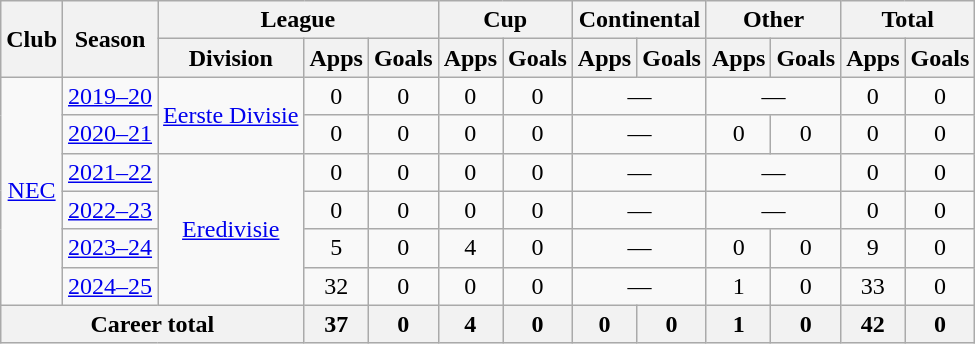<table class="wikitable" style="text-align:center">
<tr>
<th rowspan=2>Club</th>
<th rowspan=2>Season</th>
<th colspan=3>League</th>
<th colspan=2>Cup</th>
<th colspan=2>Continental</th>
<th colspan=2>Other</th>
<th colspan=2>Total</th>
</tr>
<tr>
<th>Division</th>
<th>Apps</th>
<th>Goals</th>
<th>Apps</th>
<th>Goals</th>
<th>Apps</th>
<th>Goals</th>
<th>Apps</th>
<th>Goals</th>
<th>Apps</th>
<th>Goals</th>
</tr>
<tr>
<td rowspan="6"><a href='#'>NEC</a></td>
<td><a href='#'>2019–20</a></td>
<td rowspan="2"><a href='#'>Eerste Divisie</a></td>
<td>0</td>
<td>0</td>
<td>0</td>
<td>0</td>
<td colspan="2">—</td>
<td colspan="2">—</td>
<td>0</td>
<td>0</td>
</tr>
<tr>
<td><a href='#'>2020–21</a></td>
<td>0</td>
<td>0</td>
<td>0</td>
<td>0</td>
<td colspan="2">—</td>
<td>0</td>
<td>0</td>
<td>0</td>
<td>0</td>
</tr>
<tr>
<td><a href='#'>2021–22</a></td>
<td rowspan="4"><a href='#'>Eredivisie</a></td>
<td>0</td>
<td>0</td>
<td>0</td>
<td>0</td>
<td colspan="2">—</td>
<td colspan="2">—</td>
<td>0</td>
<td>0</td>
</tr>
<tr>
<td><a href='#'>2022–23</a></td>
<td>0</td>
<td>0</td>
<td>0</td>
<td>0</td>
<td colspan="2">—</td>
<td colspan="2">—</td>
<td>0</td>
<td>0</td>
</tr>
<tr>
<td><a href='#'>2023–24</a></td>
<td>5</td>
<td>0</td>
<td>4</td>
<td>0</td>
<td colspan="2">—</td>
<td>0</td>
<td>0</td>
<td>9</td>
<td>0</td>
</tr>
<tr>
<td><a href='#'>2024–25</a></td>
<td>32</td>
<td>0</td>
<td>0</td>
<td>0</td>
<td colspan="2">—</td>
<td>1</td>
<td>0</td>
<td>33</td>
<td>0</td>
</tr>
<tr>
<th colspan=3>Career total</th>
<th>37</th>
<th>0</th>
<th>4</th>
<th>0</th>
<th>0</th>
<th>0</th>
<th>1</th>
<th>0</th>
<th>42</th>
<th>0</th>
</tr>
</table>
